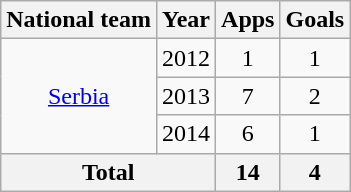<table class="wikitable" style="text-align:center">
<tr>
<th>National team</th>
<th>Year</th>
<th>Apps</th>
<th>Goals</th>
</tr>
<tr>
<td rowspan="3"><a href='#'>Serbia</a></td>
<td>2012</td>
<td>1</td>
<td>1</td>
</tr>
<tr>
<td>2013</td>
<td>7</td>
<td>2</td>
</tr>
<tr>
<td>2014</td>
<td>6</td>
<td>1</td>
</tr>
<tr>
<th colspan="2">Total</th>
<th>14</th>
<th>4</th>
</tr>
</table>
